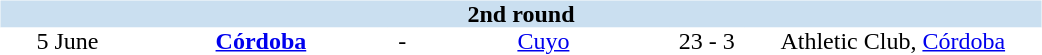<table table width=700>
<tr>
<td width=700 valign="top"><br><table border=0 cellspacing=0 cellpadding=0 style="font-size: 100%; border-collapse: collapse;" width=100%>
<tr bgcolor="#CADFF0">
<td style="font-size:100%"; align="center" colspan="6"><strong>2nd round</strong></td>
</tr>
<tr align=center bgcolor=#FFFFFF>
<td width=90>5 June</td>
<td width=170><strong><a href='#'>Córdoba</a></strong></td>
<td width=20>-</td>
<td width=170><a href='#'>Cuyo</a></td>
<td width=50>23 - 3</td>
<td width=200>Athletic Club, <a href='#'>Córdoba</a></td>
</tr>
</table>
</td>
</tr>
</table>
